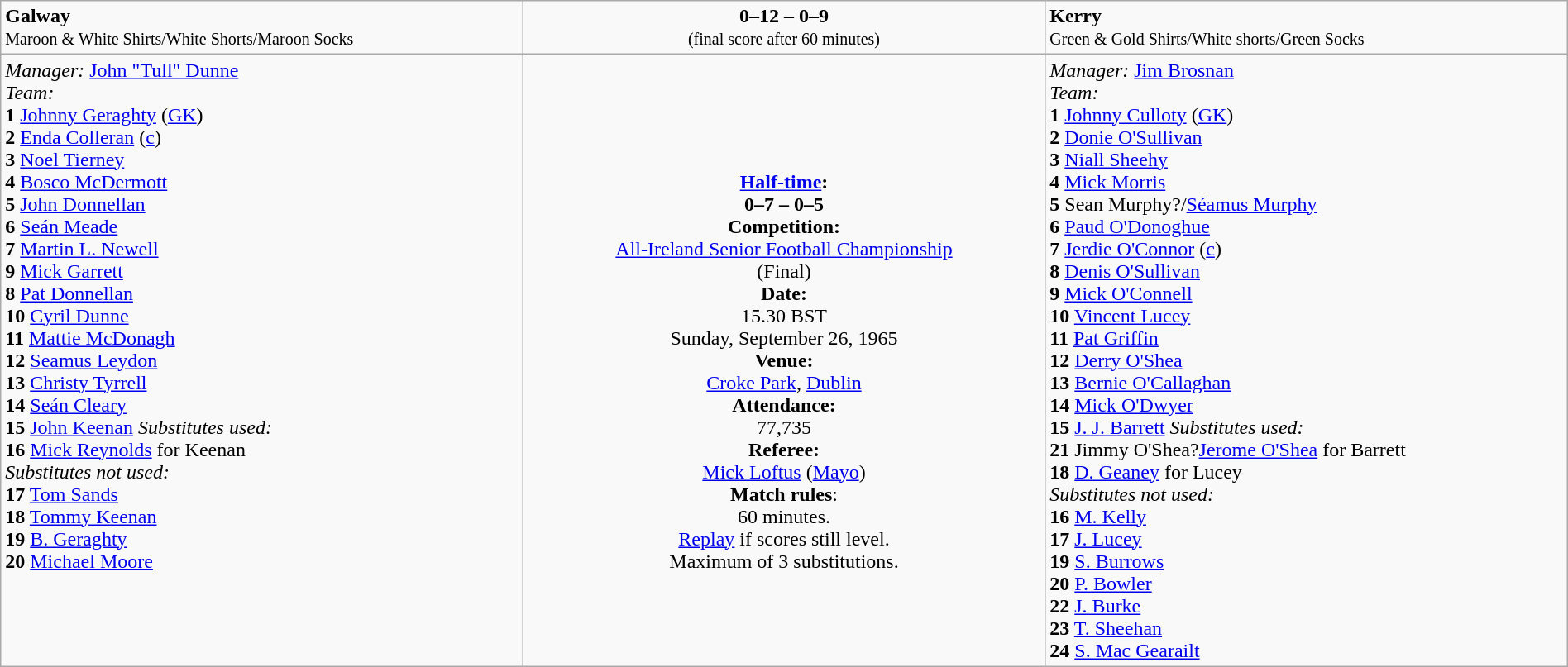<table border=0 class="wikitable" width=100%>
<tr>
<td width=33% valign=top><span><strong>Galway</strong></span><br><small>Maroon & White Shirts/White Shorts/Maroon Socks</small></td>
<td width=33% valign=top align=center><span><strong>0–12 – 0–9</strong></span><br><small>(final score after 60 minutes)</small></td>
<td width=33% valign=top><span><strong>Kerry</strong></span><br><small>Green & Gold Shirts/White shorts/Green Socks</small></td>
</tr>
<tr>
<td valign=top><em>Manager:</em> <a href='#'>John "Tull" Dunne</a><br><em>Team:</em>
<br><strong>1</strong> <a href='#'>Johnny Geraghty</a> (<a href='#'>GK</a>)
<br><strong>2</strong> <a href='#'>Enda Colleran</a> (<a href='#'>c</a>)
<br><strong>3</strong> <a href='#'>Noel Tierney</a>
<br><strong>4</strong> <a href='#'>Bosco McDermott</a>
<br><strong>5</strong> <a href='#'>John Donnellan</a>
<br><strong>6</strong> <a href='#'>Seán Meade</a>
<br><strong>7</strong> <a href='#'>Martin L. Newell</a>
<br><strong>9</strong> <a href='#'>Mick Garrett</a>
<br><strong>8</strong> <a href='#'>Pat Donnellan</a>
<br><strong>10</strong> <a href='#'>Cyril Dunne</a>
<br><strong>11</strong> <a href='#'>Mattie McDonagh</a> 
<br><strong>12</strong> <a href='#'>Seamus Leydon</a>
<br><strong>13</strong> <a href='#'>Christy Tyrrell</a>
<br><strong>14</strong> <a href='#'>Seán Cleary</a>
<br><strong>15</strong> <a href='#'>John Keenan</a> <em>Substitutes used:</em>
<br><strong>16</strong> <a href='#'>Mick Reynolds</a>  for Keenan
<br><em>Substitutes not used:</em>
<br><strong>17</strong> <a href='#'>Tom Sands</a>
<br><strong>18</strong> <a href='#'>Tommy Keenan</a>
<br><strong>19</strong> <a href='#'>B. Geraghty</a>
<br><strong>20</strong> <a href='#'>Michael Moore</a></td>
<td valign=middle align=center><br><strong><a href='#'>Half-time</a>:</strong><br><strong>0–7 – 0–5</strong><br><strong>Competition:</strong><br><a href='#'>All-Ireland Senior Football Championship</a><br>(Final)<br><strong>Date:</strong><br>15.30 BST<br>Sunday, September 26, 1965<br><strong>Venue:</strong><br><a href='#'>Croke Park</a>, <a href='#'>Dublin</a><br><strong>Attendance:</strong><br> 77,735<br><strong>Referee:</strong><br><a href='#'>Mick Loftus</a> (<a href='#'>Mayo</a>)<br><strong>Match rules</strong>:<br>60 minutes.<br><a href='#'>Replay</a> if scores still level.<br>Maximum of 3 substitutions.
</td>
<td valign=top><em>Manager:</em> <a href='#'>Jim Brosnan</a><br><em>Team:</em>
<br><strong>1</strong> <a href='#'>Johnny Culloty</a> (<a href='#'>GK</a>)
<br><strong>2</strong> <a href='#'>Donie O'Sullivan</a>
<br><strong>3</strong> <a href='#'>Niall Sheehy</a>
<br><strong>4</strong> <a href='#'>Mick Morris</a>
<br><strong>5</strong> Sean Murphy?/<a href='#'>Séamus Murphy</a>
<br><strong>6</strong> <a href='#'>Paud O'Donoghue</a>
<br><strong>7</strong> <a href='#'>Jerdie O'Connor</a> (<a href='#'>c</a>)
<br><strong>8</strong> <a href='#'>Denis O'Sullivan</a>
<br><strong>9</strong> <a href='#'>Mick O'Connell</a>
<br><strong>10</strong> <a href='#'>Vincent Lucey</a> 
<br><strong>11</strong> <a href='#'>Pat Griffin</a>
<br><strong>12</strong> <a href='#'>Derry O'Shea</a>
<br><strong>13</strong> <a href='#'>Bernie O'Callaghan</a>
<br><strong>14</strong> <a href='#'>Mick O'Dwyer</a>
<br><strong>15</strong> <a href='#'>J. J. Barrett</a> <em>Substitutes used:</em>
<br><strong>21</strong> Jimmy O'Shea?<a href='#'>Jerome O'Shea</a>  for Barrett
<br><strong>18</strong> <a href='#'>D. Geaney</a>  for Lucey
<br><em>Substitutes not used:</em>
<br><strong>16</strong> <a href='#'>M. Kelly</a>
<br><strong>17</strong> <a href='#'>J. Lucey</a>
<br><strong>19</strong> <a href='#'>S. Burrows</a>
<br><strong>20</strong> <a href='#'>P. Bowler</a>
<br><strong>22</strong> <a href='#'>J. Burke</a>
<br><strong>23</strong> <a href='#'>T. Sheehan</a>
<br><strong>24</strong> <a href='#'>S. Mac Gearailt</a></td>
</tr>
</table>
